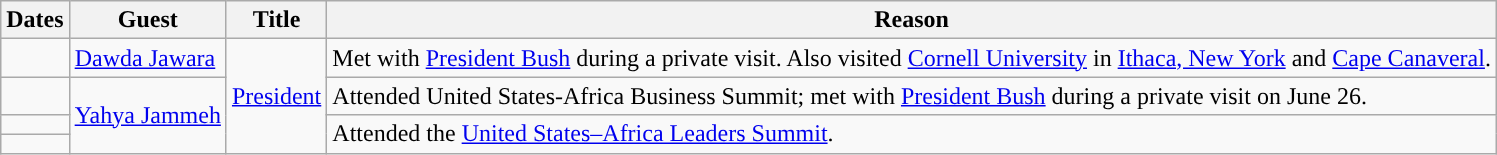<table class="wikitable sortable">
<tr>
<th>Dates</th>
<th>Guest</th>
<th>Title</th>
<th>Reason</th>
</tr>
<tr>
<td></td>
<td><a href='#'>Dawda Jawara</a></td>
<td rowspan=4><a href='#'>President</a></td>
<td>Met with <a href='#'>President Bush</a> during a private visit. Also visited <a href='#'>Cornell University</a> in <a href='#'>Ithaca, New York</a> and <a href='#'>Cape Canaveral</a>.</td>
</tr>
<tr>
<td></td>
<td rowspan=3><a href='#'>Yahya Jammeh</a></td>
<td>Attended United States-Africa Business Summit; met with <a href='#'>President Bush</a> during a private visit on June 26.</td>
</tr>
<tr>
<td></td>
<td rowspan=2>Attended the <a href='#'>United States–Africa Leaders Summit</a>.</td>
</tr>
<tr>
<td></td>
</tr>
</table>
